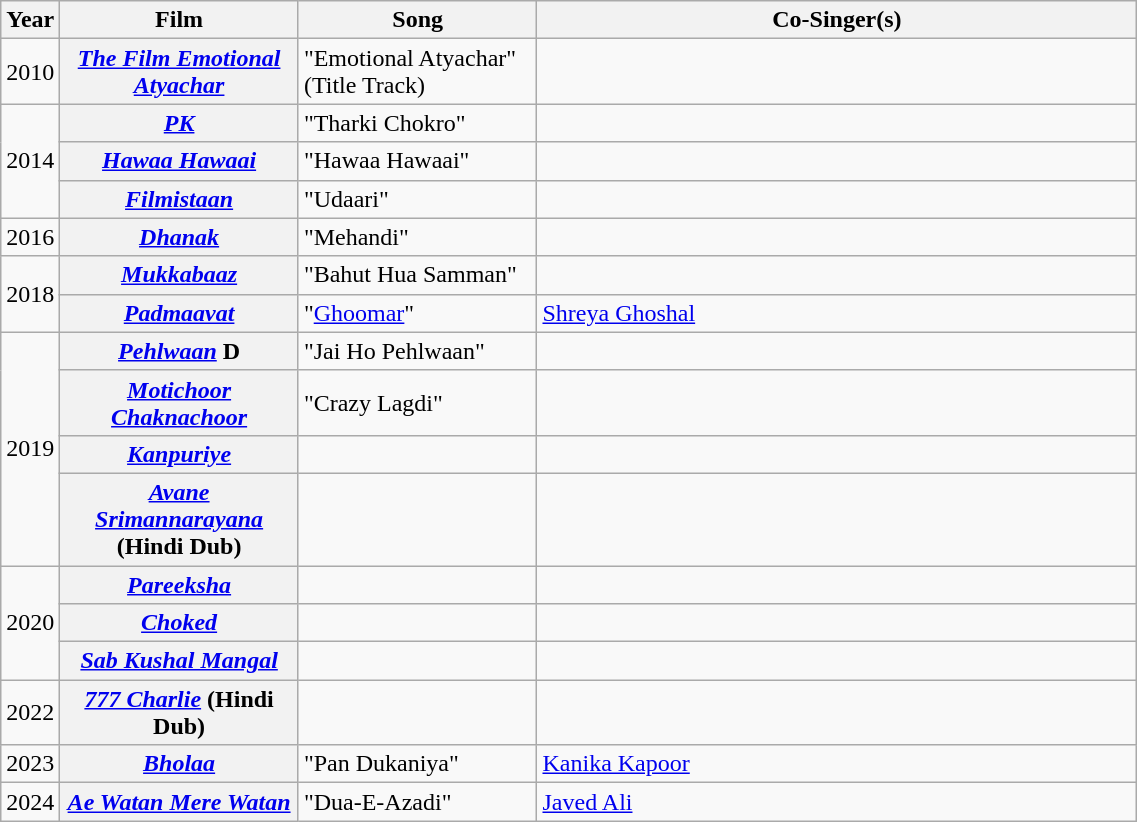<table class="wikitable plainrowheaders" width="60%" textcolor:#000;">
<tr>
<th scope="col" width=5%>Year</th>
<th scope="col" width=21%>Film</th>
<th scope="col" width=21%>Song</th>
<th scope="col">Co-Singer(s)</th>
</tr>
<tr>
<td>2010</td>
<th scope="row"><em><a href='#'>The Film Emotional Atyachar</a></em></th>
<td>"Emotional Atyachar" (Title Track)</td>
<td></td>
</tr>
<tr>
<td rowspan="3">2014</td>
<th scope="row"><a href='#'><em>PK</em></a></th>
<td>"Tharki Chokro"</td>
<td></td>
</tr>
<tr>
<th scope="row"><em><a href='#'>Hawaa Hawaai</a></em></th>
<td>"Hawaa Hawaai"</td>
<td></td>
</tr>
<tr>
<th scope="row"><em><a href='#'>Filmistaan</a></em></th>
<td>"Udaari"</td>
<td></td>
</tr>
<tr>
<td>2016</td>
<th scope="row"><em><a href='#'>Dhanak</a></em></th>
<td>"Mehandi"</td>
<td></td>
</tr>
<tr>
<td rowspan="2">2018</td>
<th scope="row"><em><a href='#'>Mukkabaaz</a></em></th>
<td>"Bahut Hua Samman"</td>
<td></td>
</tr>
<tr>
<th scope="row"><em><a href='#'>Padmaavat</a></em></th>
<td>"<a href='#'>Ghoomar</a>"</td>
<td><a href='#'>Shreya Ghoshal</a></td>
</tr>
<tr>
<td rowspan="4">2019</td>
<th scope="row"><a href='#'><em>Pehlwaan</em></a> <strong>D</strong></th>
<td>"Jai Ho Pehlwaan"</td>
<td></td>
</tr>
<tr>
<th scope="row"><em><a href='#'>Motichoor Chaknachoor</a></em></th>
<td>"Crazy Lagdi"</td>
<td></td>
</tr>
<tr>
<th scope="row"><em><a href='#'>Kanpuriye</a></em></th>
<td></td>
<td></td>
</tr>
<tr>
<th scope="row"><em><a href='#'>Avane Srimannarayana</a></em> (Hindi Dub)</th>
<td></td>
<td></td>
</tr>
<tr>
<td rowspan=3>2020</td>
<th scope="row"><em><a href='#'>Pareeksha</a></em></th>
<td></td>
<td></td>
</tr>
<tr>
<th scope="row"><em><a href='#'>Choked</a></em></th>
<td></td>
<td></td>
</tr>
<tr>
<th scope="row"><em><a href='#'>Sab Kushal Mangal</a></em></th>
<td></td>
<td></td>
</tr>
<tr>
<td>2022</td>
<th scope="row"><em><a href='#'>777 Charlie</a></em> (Hindi Dub)</th>
<td></td>
<td></td>
</tr>
<tr>
<td>2023</td>
<th scope="row"><em><a href='#'>Bholaa</a></em></th>
<td>"Pan Dukaniya"</td>
<td><a href='#'>Kanika Kapoor</a></td>
</tr>
<tr>
<td>2024</td>
<th scope="row"><em><a href='#'>Ae Watan Mere Watan</a></em></th>
<td>"Dua-E-Azadi"</td>
<td><a href='#'>Javed Ali</a></td>
</tr>
</table>
